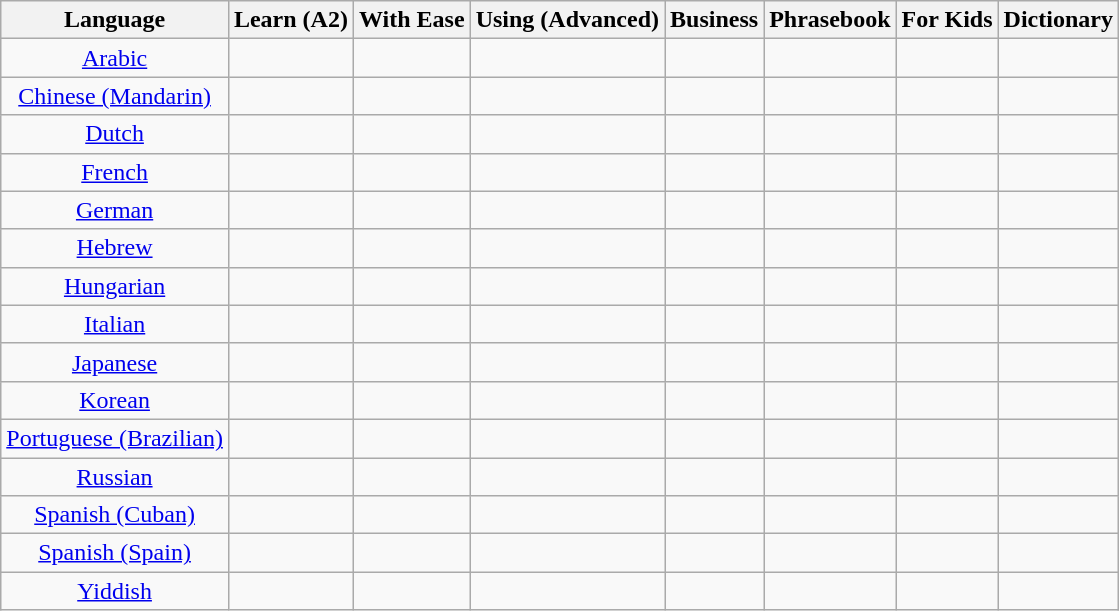<table class="wikitable sortable" style="text-align: center; width: auto; table-layout: fixed;">
<tr>
<th>Language</th>
<th>Learn (A2)</th>
<th>With Ease</th>
<th>Using (Advanced)</th>
<th>Business</th>
<th>Phrasebook</th>
<th>For Kids</th>
<th>Dictionary</th>
</tr>
<tr>
<td><a href='#'>Arabic</a></td>
<td></td>
<td></td>
<td></td>
<td></td>
<td></td>
<td></td>
<td></td>
</tr>
<tr>
<td><a href='#'>Chinese (Mandarin)</a></td>
<td></td>
<td></td>
<td></td>
<td></td>
<td></td>
<td></td>
<td></td>
</tr>
<tr>
<td><a href='#'>Dutch</a></td>
<td></td>
<td></td>
<td></td>
<td></td>
<td></td>
<td></td>
<td></td>
</tr>
<tr>
<td><a href='#'>French</a></td>
<td></td>
<td></td>
<td></td>
<td></td>
<td></td>
<td></td>
<td></td>
</tr>
<tr>
<td><a href='#'>German</a></td>
<td></td>
<td></td>
<td></td>
<td></td>
<td></td>
<td></td>
<td></td>
</tr>
<tr>
<td><a href='#'>Hebrew</a></td>
<td></td>
<td></td>
<td></td>
<td></td>
<td></td>
<td></td>
<td></td>
</tr>
<tr>
<td><a href='#'>Hungarian</a></td>
<td></td>
<td></td>
<td></td>
<td></td>
<td></td>
<td></td>
<td></td>
</tr>
<tr>
<td><a href='#'>Italian</a></td>
<td></td>
<td></td>
<td></td>
<td></td>
<td></td>
<td></td>
<td></td>
</tr>
<tr>
<td><a href='#'>Japanese</a></td>
<td></td>
<td></td>
<td></td>
<td></td>
<td></td>
<td></td>
<td></td>
</tr>
<tr>
<td><a href='#'>Korean</a></td>
<td></td>
<td></td>
<td></td>
<td></td>
<td></td>
<td></td>
<td></td>
</tr>
<tr>
<td><a href='#'>Portuguese (Brazilian)</a></td>
<td></td>
<td></td>
<td></td>
<td></td>
<td></td>
<td></td>
<td></td>
</tr>
<tr>
<td><a href='#'>Russian</a></td>
<td></td>
<td></td>
<td></td>
<td></td>
<td></td>
<td></td>
<td></td>
</tr>
<tr>
<td><a href='#'>Spanish (Cuban)</a></td>
<td></td>
<td></td>
<td></td>
<td></td>
<td></td>
<td></td>
<td></td>
</tr>
<tr>
<td><a href='#'>Spanish (Spain)</a></td>
<td></td>
<td></td>
<td></td>
<td></td>
<td></td>
<td></td>
<td></td>
</tr>
<tr>
<td><a href='#'>Yiddish</a></td>
<td></td>
<td></td>
<td></td>
<td></td>
<td></td>
<td></td>
<td></td>
</tr>
</table>
